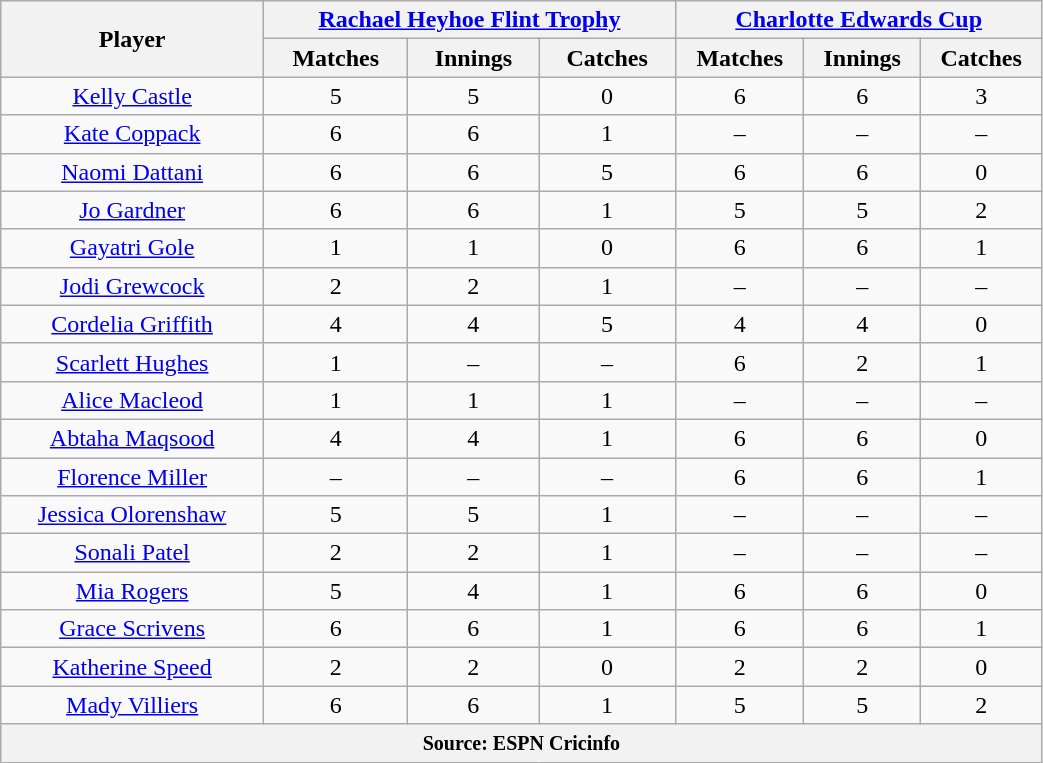<table class="wikitable" style="text-align:center; width:55%;">
<tr>
<th rowspan=2>Player</th>
<th colspan=3><a href='#'>Rachael Heyhoe Flint Trophy</a></th>
<th colspan=3><a href='#'>Charlotte Edwards Cup</a></th>
</tr>
<tr>
<th>Matches</th>
<th>Innings</th>
<th>Catches</th>
<th>Matches</th>
<th>Innings</th>
<th>Catches</th>
</tr>
<tr>
<td><a href='#'>Kelly Castle</a></td>
<td>5</td>
<td>5</td>
<td>0</td>
<td>6</td>
<td>6</td>
<td>3</td>
</tr>
<tr>
<td><a href='#'>Kate Coppack</a></td>
<td>6</td>
<td>6</td>
<td>1</td>
<td>–</td>
<td>–</td>
<td>–</td>
</tr>
<tr>
<td><a href='#'>Naomi Dattani</a></td>
<td>6</td>
<td>6</td>
<td>5</td>
<td>6</td>
<td>6</td>
<td>0</td>
</tr>
<tr>
<td><a href='#'>Jo Gardner</a></td>
<td>6</td>
<td>6</td>
<td>1</td>
<td>5</td>
<td>5</td>
<td>2</td>
</tr>
<tr>
<td><a href='#'>Gayatri Gole</a></td>
<td>1</td>
<td>1</td>
<td>0</td>
<td>6</td>
<td>6</td>
<td>1</td>
</tr>
<tr>
<td><a href='#'>Jodi Grewcock</a></td>
<td>2</td>
<td>2</td>
<td>1</td>
<td>–</td>
<td>–</td>
<td>–</td>
</tr>
<tr>
<td><a href='#'>Cordelia Griffith</a></td>
<td>4</td>
<td>4</td>
<td>5</td>
<td>4</td>
<td>4</td>
<td>0</td>
</tr>
<tr>
<td><a href='#'>Scarlett Hughes</a></td>
<td>1</td>
<td>–</td>
<td>–</td>
<td>6</td>
<td>2</td>
<td>1</td>
</tr>
<tr>
<td><a href='#'>Alice Macleod</a></td>
<td>1</td>
<td>1</td>
<td>1</td>
<td>–</td>
<td>–</td>
<td>–</td>
</tr>
<tr>
<td><a href='#'>Abtaha Maqsood</a></td>
<td>4</td>
<td>4</td>
<td>1</td>
<td>6</td>
<td>6</td>
<td>0</td>
</tr>
<tr>
<td><a href='#'>Florence Miller</a></td>
<td>–</td>
<td>–</td>
<td>–</td>
<td>6</td>
<td>6</td>
<td>1</td>
</tr>
<tr>
<td><a href='#'>Jessica Olorenshaw</a></td>
<td>5</td>
<td>5</td>
<td>1</td>
<td>–</td>
<td>–</td>
<td>–</td>
</tr>
<tr>
<td><a href='#'>Sonali Patel</a></td>
<td>2</td>
<td>2</td>
<td>1</td>
<td>–</td>
<td>–</td>
<td>–</td>
</tr>
<tr>
<td><a href='#'>Mia Rogers</a></td>
<td>5</td>
<td>4</td>
<td>1</td>
<td>6</td>
<td>6</td>
<td>0</td>
</tr>
<tr>
<td><a href='#'>Grace Scrivens</a></td>
<td>6</td>
<td>6</td>
<td>1</td>
<td>6</td>
<td>6</td>
<td>1</td>
</tr>
<tr>
<td><a href='#'>Katherine Speed</a></td>
<td>2</td>
<td>2</td>
<td>0</td>
<td>2</td>
<td>2</td>
<td>0</td>
</tr>
<tr>
<td><a href='#'>Mady Villiers</a></td>
<td>6</td>
<td>6</td>
<td>1</td>
<td>5</td>
<td>5</td>
<td>2</td>
</tr>
<tr>
<th colspan="7"><small>Source: ESPN Cricinfo</small></th>
</tr>
</table>
